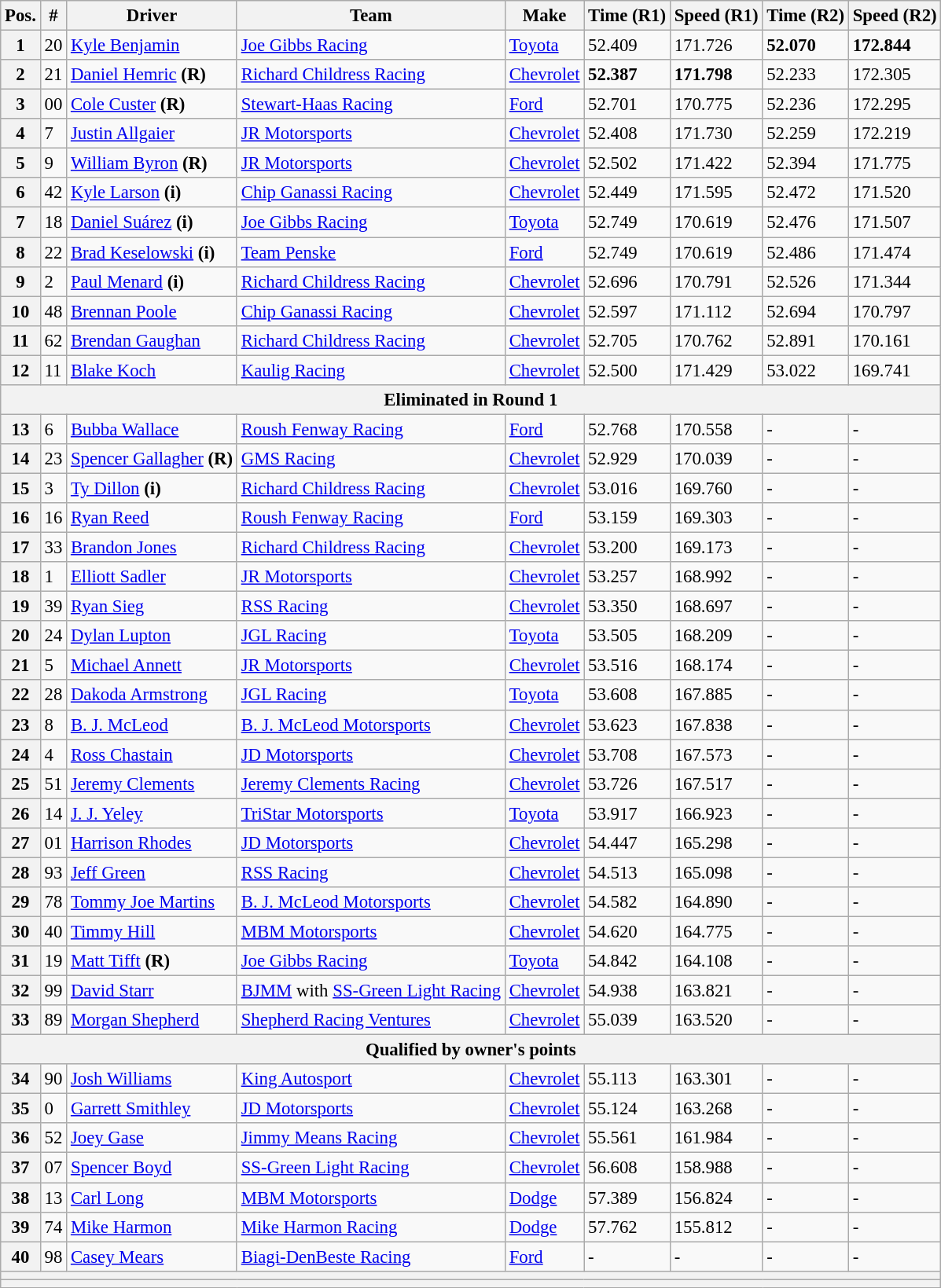<table class="wikitable" style="font-size:95%">
<tr>
<th>Pos.</th>
<th>#</th>
<th>Driver</th>
<th>Team</th>
<th>Make</th>
<th>Time (R1)</th>
<th>Speed (R1)</th>
<th>Time (R2)</th>
<th>Speed (R2)</th>
</tr>
<tr>
<th>1</th>
<td>20</td>
<td><a href='#'>Kyle Benjamin</a></td>
<td><a href='#'>Joe Gibbs Racing</a></td>
<td><a href='#'>Toyota</a></td>
<td>52.409</td>
<td>171.726</td>
<td><strong>52.070</strong></td>
<td><strong>172.844</strong></td>
</tr>
<tr>
<th>2</th>
<td>21</td>
<td><a href='#'>Daniel Hemric</a> <strong>(R)</strong></td>
<td><a href='#'>Richard Childress Racing</a></td>
<td><a href='#'>Chevrolet</a></td>
<td><strong>52.387</strong></td>
<td><strong>171.798</strong></td>
<td>52.233</td>
<td>172.305</td>
</tr>
<tr>
<th>3</th>
<td>00</td>
<td><a href='#'>Cole Custer</a> <strong>(R)</strong></td>
<td><a href='#'>Stewart-Haas Racing</a></td>
<td><a href='#'>Ford</a></td>
<td>52.701</td>
<td>170.775</td>
<td>52.236</td>
<td>172.295</td>
</tr>
<tr>
<th>4</th>
<td>7</td>
<td><a href='#'>Justin Allgaier</a></td>
<td><a href='#'>JR Motorsports</a></td>
<td><a href='#'>Chevrolet</a></td>
<td>52.408</td>
<td>171.730</td>
<td>52.259</td>
<td>172.219</td>
</tr>
<tr>
<th>5</th>
<td>9</td>
<td><a href='#'>William Byron</a> <strong>(R)</strong></td>
<td><a href='#'>JR Motorsports</a></td>
<td><a href='#'>Chevrolet</a></td>
<td>52.502</td>
<td>171.422</td>
<td>52.394</td>
<td>171.775</td>
</tr>
<tr>
<th>6</th>
<td>42</td>
<td><a href='#'>Kyle Larson</a> <strong>(i)</strong></td>
<td><a href='#'>Chip Ganassi Racing</a></td>
<td><a href='#'>Chevrolet</a></td>
<td>52.449</td>
<td>171.595</td>
<td>52.472</td>
<td>171.520</td>
</tr>
<tr>
<th>7</th>
<td>18</td>
<td><a href='#'>Daniel Suárez</a> <strong>(i)</strong></td>
<td><a href='#'>Joe Gibbs Racing</a></td>
<td><a href='#'>Toyota</a></td>
<td>52.749</td>
<td>170.619</td>
<td>52.476</td>
<td>171.507</td>
</tr>
<tr>
<th>8</th>
<td>22</td>
<td><a href='#'>Brad Keselowski</a> <strong>(i)</strong></td>
<td><a href='#'>Team Penske</a></td>
<td><a href='#'>Ford</a></td>
<td>52.749</td>
<td>170.619</td>
<td>52.486</td>
<td>171.474</td>
</tr>
<tr>
<th>9</th>
<td>2</td>
<td><a href='#'>Paul Menard</a> <strong>(i)</strong></td>
<td><a href='#'>Richard Childress Racing</a></td>
<td><a href='#'>Chevrolet</a></td>
<td>52.696</td>
<td>170.791</td>
<td>52.526</td>
<td>171.344</td>
</tr>
<tr>
<th>10</th>
<td>48</td>
<td><a href='#'>Brennan Poole</a></td>
<td><a href='#'>Chip Ganassi Racing</a></td>
<td><a href='#'>Chevrolet</a></td>
<td>52.597</td>
<td>171.112</td>
<td>52.694</td>
<td>170.797</td>
</tr>
<tr>
<th>11</th>
<td>62</td>
<td><a href='#'>Brendan Gaughan</a></td>
<td><a href='#'>Richard Childress Racing</a></td>
<td><a href='#'>Chevrolet</a></td>
<td>52.705</td>
<td>170.762</td>
<td>52.891</td>
<td>170.161</td>
</tr>
<tr>
<th>12</th>
<td>11</td>
<td><a href='#'>Blake Koch</a></td>
<td><a href='#'>Kaulig Racing</a></td>
<td><a href='#'>Chevrolet</a></td>
<td>52.500</td>
<td>171.429</td>
<td>53.022</td>
<td>169.741</td>
</tr>
<tr>
<th colspan="9">Eliminated in Round 1</th>
</tr>
<tr>
<th>13</th>
<td>6</td>
<td><a href='#'>Bubba Wallace</a></td>
<td><a href='#'>Roush Fenway Racing</a></td>
<td><a href='#'>Ford</a></td>
<td>52.768</td>
<td>170.558</td>
<td>-</td>
<td>-</td>
</tr>
<tr>
<th>14</th>
<td>23</td>
<td><a href='#'>Spencer Gallagher</a> <strong>(R)</strong></td>
<td><a href='#'>GMS Racing</a></td>
<td><a href='#'>Chevrolet</a></td>
<td>52.929</td>
<td>170.039</td>
<td>-</td>
<td>-</td>
</tr>
<tr>
<th>15</th>
<td>3</td>
<td><a href='#'>Ty Dillon</a> <strong>(i)</strong></td>
<td><a href='#'>Richard Childress Racing</a></td>
<td><a href='#'>Chevrolet</a></td>
<td>53.016</td>
<td>169.760</td>
<td>-</td>
<td>-</td>
</tr>
<tr>
<th>16</th>
<td>16</td>
<td><a href='#'>Ryan Reed</a></td>
<td><a href='#'>Roush Fenway Racing</a></td>
<td><a href='#'>Ford</a></td>
<td>53.159</td>
<td>169.303</td>
<td>-</td>
<td>-</td>
</tr>
<tr>
<th>17</th>
<td>33</td>
<td><a href='#'>Brandon Jones</a></td>
<td><a href='#'>Richard Childress Racing</a></td>
<td><a href='#'>Chevrolet</a></td>
<td>53.200</td>
<td>169.173</td>
<td>-</td>
<td>-</td>
</tr>
<tr>
<th>18</th>
<td>1</td>
<td><a href='#'>Elliott Sadler</a></td>
<td><a href='#'>JR Motorsports</a></td>
<td><a href='#'>Chevrolet</a></td>
<td>53.257</td>
<td>168.992</td>
<td>-</td>
<td>-</td>
</tr>
<tr>
<th>19</th>
<td>39</td>
<td><a href='#'>Ryan Sieg</a></td>
<td><a href='#'>RSS Racing</a></td>
<td><a href='#'>Chevrolet</a></td>
<td>53.350</td>
<td>168.697</td>
<td>-</td>
<td>-</td>
</tr>
<tr>
<th>20</th>
<td>24</td>
<td><a href='#'>Dylan Lupton</a></td>
<td><a href='#'>JGL Racing</a></td>
<td><a href='#'>Toyota</a></td>
<td>53.505</td>
<td>168.209</td>
<td>-</td>
<td>-</td>
</tr>
<tr>
<th>21</th>
<td>5</td>
<td><a href='#'>Michael Annett</a></td>
<td><a href='#'>JR Motorsports</a></td>
<td><a href='#'>Chevrolet</a></td>
<td>53.516</td>
<td>168.174</td>
<td>-</td>
<td>-</td>
</tr>
<tr>
<th>22</th>
<td>28</td>
<td><a href='#'>Dakoda Armstrong</a></td>
<td><a href='#'>JGL Racing</a></td>
<td><a href='#'>Toyota</a></td>
<td>53.608</td>
<td>167.885</td>
<td>-</td>
<td>-</td>
</tr>
<tr>
<th>23</th>
<td>8</td>
<td><a href='#'>B. J. McLeod</a></td>
<td><a href='#'>B. J. McLeod Motorsports</a></td>
<td><a href='#'>Chevrolet</a></td>
<td>53.623</td>
<td>167.838</td>
<td>-</td>
<td>-</td>
</tr>
<tr>
<th>24</th>
<td>4</td>
<td><a href='#'>Ross Chastain</a></td>
<td><a href='#'>JD Motorsports</a></td>
<td><a href='#'>Chevrolet</a></td>
<td>53.708</td>
<td>167.573</td>
<td>-</td>
<td>-</td>
</tr>
<tr>
<th>25</th>
<td>51</td>
<td><a href='#'>Jeremy Clements</a></td>
<td><a href='#'>Jeremy Clements Racing</a></td>
<td><a href='#'>Chevrolet</a></td>
<td>53.726</td>
<td>167.517</td>
<td>-</td>
<td>-</td>
</tr>
<tr>
<th>26</th>
<td>14</td>
<td><a href='#'>J. J. Yeley</a></td>
<td><a href='#'>TriStar Motorsports</a></td>
<td><a href='#'>Toyota</a></td>
<td>53.917</td>
<td>166.923</td>
<td>-</td>
<td>-</td>
</tr>
<tr>
<th>27</th>
<td>01</td>
<td><a href='#'>Harrison Rhodes</a></td>
<td><a href='#'>JD Motorsports</a></td>
<td><a href='#'>Chevrolet</a></td>
<td>54.447</td>
<td>165.298</td>
<td>-</td>
<td>-</td>
</tr>
<tr>
<th>28</th>
<td>93</td>
<td><a href='#'>Jeff Green</a></td>
<td><a href='#'>RSS Racing</a></td>
<td><a href='#'>Chevrolet</a></td>
<td>54.513</td>
<td>165.098</td>
<td>-</td>
<td>-</td>
</tr>
<tr>
<th>29</th>
<td>78</td>
<td><a href='#'>Tommy Joe Martins</a></td>
<td><a href='#'>B. J. McLeod Motorsports</a></td>
<td><a href='#'>Chevrolet</a></td>
<td>54.582</td>
<td>164.890</td>
<td>-</td>
<td>-</td>
</tr>
<tr>
<th>30</th>
<td>40</td>
<td><a href='#'>Timmy Hill</a></td>
<td><a href='#'>MBM Motorsports</a></td>
<td><a href='#'>Chevrolet</a></td>
<td>54.620</td>
<td>164.775</td>
<td>-</td>
<td>-</td>
</tr>
<tr>
<th>31</th>
<td>19</td>
<td><a href='#'>Matt Tifft</a> <strong>(R)</strong></td>
<td><a href='#'>Joe Gibbs Racing</a></td>
<td><a href='#'>Toyota</a></td>
<td>54.842</td>
<td>164.108</td>
<td>-</td>
<td>-</td>
</tr>
<tr>
<th>32</th>
<td>99</td>
<td><a href='#'>David Starr</a></td>
<td><a href='#'>BJMM</a> with <a href='#'>SS-Green Light Racing</a></td>
<td><a href='#'>Chevrolet</a></td>
<td>54.938</td>
<td>163.821</td>
<td>-</td>
<td>-</td>
</tr>
<tr>
<th>33</th>
<td>89</td>
<td><a href='#'>Morgan Shepherd</a></td>
<td><a href='#'>Shepherd Racing Ventures</a></td>
<td><a href='#'>Chevrolet</a></td>
<td>55.039</td>
<td>163.520</td>
<td>-</td>
<td>-</td>
</tr>
<tr>
<th colspan="9">Qualified by owner's points</th>
</tr>
<tr>
<th>34</th>
<td>90</td>
<td><a href='#'>Josh Williams</a></td>
<td><a href='#'>King Autosport</a></td>
<td><a href='#'>Chevrolet</a></td>
<td>55.113</td>
<td>163.301</td>
<td>-</td>
<td>-</td>
</tr>
<tr>
<th>35</th>
<td>0</td>
<td><a href='#'>Garrett Smithley</a></td>
<td><a href='#'>JD Motorsports</a></td>
<td><a href='#'>Chevrolet</a></td>
<td>55.124</td>
<td>163.268</td>
<td>-</td>
<td>-</td>
</tr>
<tr>
<th>36</th>
<td>52</td>
<td><a href='#'>Joey Gase</a></td>
<td><a href='#'>Jimmy Means Racing</a></td>
<td><a href='#'>Chevrolet</a></td>
<td>55.561</td>
<td>161.984</td>
<td>-</td>
<td>-</td>
</tr>
<tr>
<th>37</th>
<td>07</td>
<td><a href='#'>Spencer Boyd</a></td>
<td><a href='#'>SS-Green Light Racing</a></td>
<td><a href='#'>Chevrolet</a></td>
<td>56.608</td>
<td>158.988</td>
<td>-</td>
<td>-</td>
</tr>
<tr>
<th>38</th>
<td>13</td>
<td><a href='#'>Carl Long</a></td>
<td><a href='#'>MBM Motorsports</a></td>
<td><a href='#'>Dodge</a></td>
<td>57.389</td>
<td>156.824</td>
<td>-</td>
<td>-</td>
</tr>
<tr>
<th>39</th>
<td>74</td>
<td><a href='#'>Mike Harmon</a></td>
<td><a href='#'>Mike Harmon Racing</a></td>
<td><a href='#'>Dodge</a></td>
<td>57.762</td>
<td>155.812</td>
<td>-</td>
<td>-</td>
</tr>
<tr>
<th>40</th>
<td>98</td>
<td><a href='#'>Casey Mears</a></td>
<td><a href='#'>Biagi-DenBeste Racing</a></td>
<td><a href='#'>Ford</a></td>
<td>-</td>
<td>-</td>
<td>-</td>
<td>-</td>
</tr>
<tr>
<th colspan="9"></th>
</tr>
<tr>
<th colspan="9"></th>
</tr>
</table>
